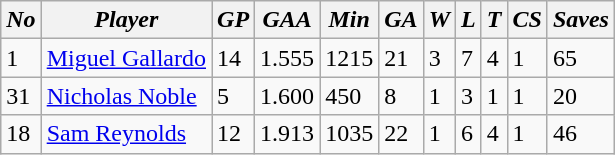<table class="wikitable" border="1">
<tr>
<th><em>No</em></th>
<th><em>Player</em></th>
<th><em>GP</em></th>
<th><em>GAA</em></th>
<th><em>Min</em></th>
<th><em>GA</em></th>
<th><em>W</em></th>
<th><em>L</em></th>
<th><em>T</em></th>
<th><em>CS</em></th>
<th><em>Saves</em></th>
</tr>
<tr>
<td>1</td>
<td><a href='#'>Miguel Gallardo</a></td>
<td>14</td>
<td>1.555</td>
<td>1215</td>
<td>21</td>
<td>3</td>
<td>7</td>
<td>4</td>
<td>1</td>
<td>65</td>
</tr>
<tr>
<td>31</td>
<td><a href='#'>Nicholas Noble</a></td>
<td>5</td>
<td>1.600</td>
<td>450</td>
<td>8</td>
<td>1</td>
<td>3</td>
<td>1</td>
<td>1</td>
<td>20</td>
</tr>
<tr>
<td>18</td>
<td><a href='#'>Sam Reynolds</a></td>
<td>12</td>
<td>1.913</td>
<td>1035</td>
<td>22</td>
<td>1</td>
<td>6</td>
<td>4</td>
<td>1</td>
<td>46</td>
</tr>
</table>
